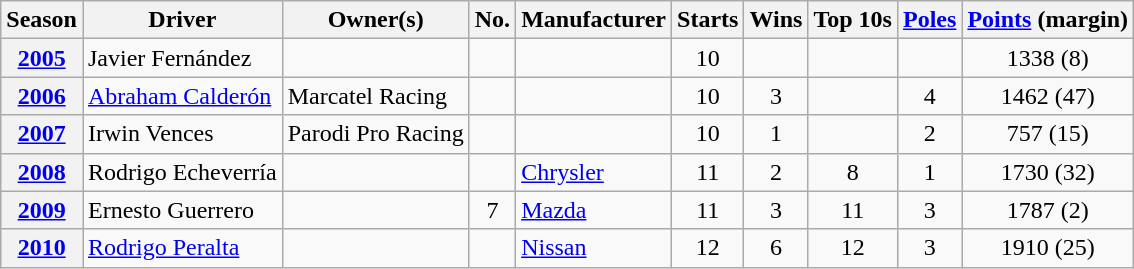<table class="wikitable sortable">
<tr>
<th>Season</th>
<th>Driver</th>
<th>Owner(s)</th>
<th>No.</th>
<th>Manufacturer</th>
<th>Starts</th>
<th>Wins</th>
<th>Top 10s</th>
<th><a href='#'>Poles</a></th>
<th><a href='#'>Points</a> (margin)</th>
</tr>
<tr>
<th><a href='#'>2005</a></th>
<td> Javier Fernández</td>
<td></td>
<td align="center"></td>
<td></td>
<td align="center">10</td>
<td align="center"></td>
<td align="center"></td>
<td align="center"></td>
<td align="center">1338 (8)</td>
</tr>
<tr>
<th><a href='#'>2006</a></th>
<td> <a href='#'>Abraham Calderón</a></td>
<td>Marcatel Racing</td>
<td align="center"></td>
<td></td>
<td align="center">10</td>
<td align="center">3</td>
<td align="center"></td>
<td align="center">4</td>
<td align="center">1462 (47)</td>
</tr>
<tr>
<th><a href='#'>2007</a></th>
<td> Irwin Vences</td>
<td>Parodi Pro Racing</td>
<td align="center"></td>
<td></td>
<td align="center">10</td>
<td align="center">1</td>
<td align="center"></td>
<td align="center">2</td>
<td align="center">757 (15)</td>
</tr>
<tr>
<th><a href='#'>2008</a></th>
<td> Rodrigo Echeverría</td>
<td></td>
<td align="center"></td>
<td><a href='#'>Chrysler</a></td>
<td align="center">11</td>
<td align="center">2</td>
<td align="center">8</td>
<td align="center">1</td>
<td align="center">1730 (32)</td>
</tr>
<tr>
<th><a href='#'>2009</a></th>
<td> Ernesto Guerrero</td>
<td></td>
<td align="center">7</td>
<td><a href='#'>Mazda</a></td>
<td align="center">11</td>
<td align="center">3</td>
<td align="center">11</td>
<td align="center">3</td>
<td align="center">1787 (2)</td>
</tr>
<tr>
<th><a href='#'>2010</a></th>
<td> <a href='#'>Rodrigo Peralta</a></td>
<td></td>
<td align="center"></td>
<td><a href='#'>Nissan</a></td>
<td align="center">12</td>
<td align="center">6</td>
<td align="center">12</td>
<td align="center">3</td>
<td align="center">1910 (25)</td>
</tr>
</table>
